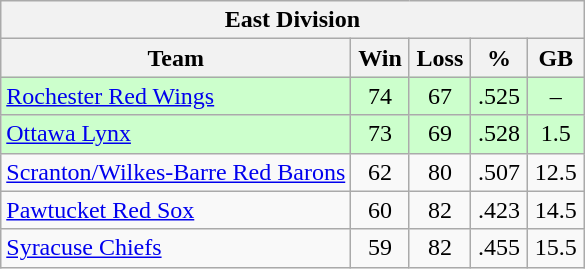<table class="wikitable">
<tr>
<th colspan="5">East Division</th>
</tr>
<tr>
<th width="60%">Team</th>
<th>Win</th>
<th>Loss</th>
<th>%</th>
<th>GB</th>
</tr>
<tr align=center bgcolor=ccffcc>
<td align=left><a href='#'>Rochester Red Wings</a></td>
<td>74</td>
<td>67</td>
<td>.525</td>
<td>–</td>
</tr>
<tr align=center bgcolor=ccffcc>
<td align=left><a href='#'>Ottawa Lynx</a></td>
<td>73</td>
<td>69</td>
<td>.528</td>
<td>1.5</td>
</tr>
<tr align=center>
<td align=left><a href='#'>Scranton/Wilkes-Barre Red Barons</a></td>
<td>62</td>
<td>80</td>
<td>.507</td>
<td>12.5</td>
</tr>
<tr align=center>
<td align=left><a href='#'>Pawtucket Red Sox</a></td>
<td>60</td>
<td>82</td>
<td>.423</td>
<td>14.5</td>
</tr>
<tr align=center>
<td align=left><a href='#'>Syracuse Chiefs</a></td>
<td>59</td>
<td>82</td>
<td>.455</td>
<td>15.5</td>
</tr>
</table>
